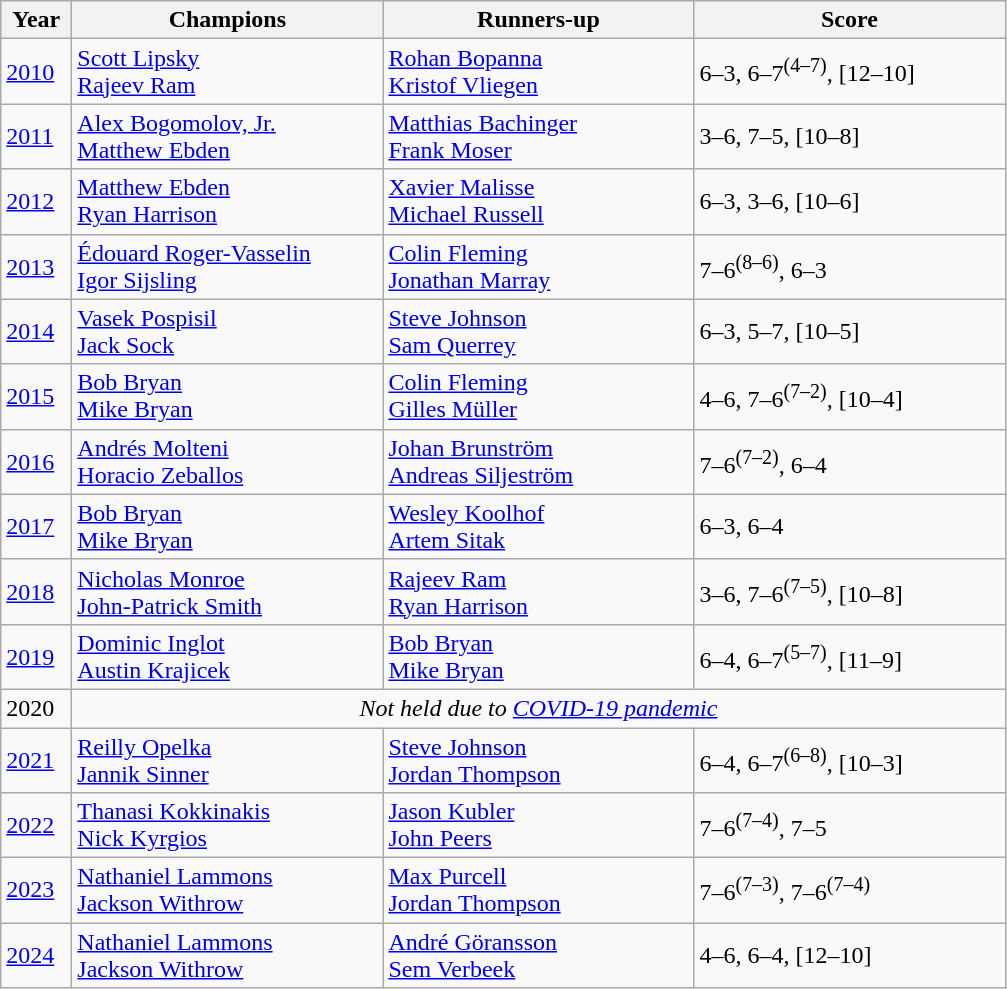<table class="wikitable">
<tr>
<th style="width:40px">Year</th>
<th style="width:200px">Champions</th>
<th style="width:200px">Runners-up</th>
<th style="width:200px" class="unsortable">Score</th>
</tr>
<tr>
<td><a href='#'>2010</a></td>
<td> <a href='#'>Scott Lipsky</a> <br>  <a href='#'>Rajeev Ram</a></td>
<td> <a href='#'>Rohan Bopanna</a> <br>  <a href='#'>Kristof Vliegen</a></td>
<td>6–3, 6–7<sup>(4–7)</sup>, [12–10]</td>
</tr>
<tr>
<td><a href='#'>2011</a></td>
<td> <a href='#'>Alex Bogomolov, Jr.</a> <br>  <a href='#'>Matthew Ebden</a></td>
<td> <a href='#'>Matthias Bachinger</a> <br>  <a href='#'>Frank Moser</a></td>
<td>3–6, 7–5, [10–8]</td>
</tr>
<tr>
<td><a href='#'>2012</a></td>
<td> <a href='#'>Matthew Ebden</a> <br>  <a href='#'>Ryan Harrison</a></td>
<td> <a href='#'>Xavier Malisse</a> <br>  <a href='#'>Michael Russell</a></td>
<td>6–3, 3–6, [10–6]</td>
</tr>
<tr>
<td><a href='#'>2013</a></td>
<td> <a href='#'>Édouard Roger-Vasselin</a> <br>  <a href='#'>Igor Sijsling</a></td>
<td> <a href='#'>Colin Fleming</a> <br>  <a href='#'>Jonathan Marray</a></td>
<td>7–6<sup>(8–6)</sup>, 6–3</td>
</tr>
<tr>
<td><a href='#'>2014</a></td>
<td> <a href='#'>Vasek Pospisil</a> <br>  <a href='#'>Jack Sock</a></td>
<td> <a href='#'>Steve Johnson</a> <br>  <a href='#'>Sam Querrey</a></td>
<td>6–3, 5–7, [10–5]</td>
</tr>
<tr>
<td><a href='#'>2015</a></td>
<td> <a href='#'>Bob Bryan</a> <br>  <a href='#'>Mike Bryan</a></td>
<td> <a href='#'>Colin Fleming</a> <br>  <a href='#'>Gilles Müller</a></td>
<td>4–6, 7–6<sup>(7–2)</sup>, [10–4]</td>
</tr>
<tr>
<td><a href='#'>2016</a></td>
<td> <a href='#'>Andrés Molteni</a> <br>  <a href='#'>Horacio Zeballos</a></td>
<td> <a href='#'>Johan Brunström</a> <br>  <a href='#'>Andreas Siljeström</a></td>
<td>7–6<sup>(7–2)</sup>, 6–4</td>
</tr>
<tr>
<td><a href='#'>2017</a></td>
<td> <a href='#'>Bob Bryan</a> <br>  <a href='#'>Mike Bryan</a></td>
<td> <a href='#'>Wesley Koolhof</a><br> <a href='#'>Artem Sitak</a></td>
<td>6–3, 6–4</td>
</tr>
<tr>
<td><a href='#'>2018</a></td>
<td> <a href='#'>Nicholas Monroe</a><br> <a href='#'>John-Patrick Smith</a></td>
<td> <a href='#'>Rajeev Ram</a><br> <a href='#'>Ryan Harrison</a></td>
<td>3–6, 7–6<sup>(7–5)</sup>, [10–8]</td>
</tr>
<tr>
<td><a href='#'>2019</a></td>
<td> <a href='#'>Dominic Inglot</a><br> <a href='#'>Austin Krajicek</a></td>
<td> <a href='#'>Bob Bryan</a><br> <a href='#'>Mike Bryan</a></td>
<td>6–4, 6–7<sup>(5–7)</sup>, [11–9]</td>
</tr>
<tr>
<td>2020</td>
<td colspan=3 align=center><em>Not held due to <a href='#'>COVID-19 pandemic</a></em></td>
</tr>
<tr>
<td><a href='#'>2021</a></td>
<td> <a href='#'>Reilly Opelka</a><br> <a href='#'>Jannik Sinner</a></td>
<td> <a href='#'>Steve Johnson</a><br> <a href='#'>Jordan Thompson</a></td>
<td>6–4, 6–7<sup>(6–8)</sup>, [10–3]</td>
</tr>
<tr>
<td><a href='#'>2022</a></td>
<td> <a href='#'>Thanasi Kokkinakis</a> <br> <a href='#'>Nick Kyrgios</a></td>
<td> <a href='#'>Jason Kubler</a><br> <a href='#'>John Peers</a></td>
<td>7–6<sup>(7–4)</sup>, 7–5</td>
</tr>
<tr>
<td><a href='#'>2023</a></td>
<td> <a href='#'>Nathaniel Lammons</a> <br> <a href='#'>Jackson Withrow</a></td>
<td> <a href='#'>Max Purcell</a><br> <a href='#'>Jordan Thompson</a></td>
<td>7–6<sup>(7–3)</sup>, 7–6<sup>(7–4)</sup></td>
</tr>
<tr>
<td><a href='#'>2024</a></td>
<td> <a href='#'>Nathaniel Lammons</a> <br> <a href='#'>Jackson Withrow</a></td>
<td> <a href='#'>André Göransson</a><br> <a href='#'>Sem Verbeek</a></td>
<td>4–6, 6–4, [12–10]</td>
</tr>
</table>
